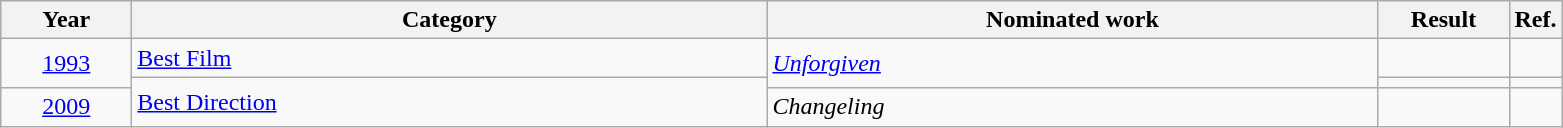<table class=wikitable>
<tr>
<th scope="col" style="width:5em;">Year</th>
<th scope="col" style="width:26em;">Category</th>
<th scope="col" style="width:25em;">Nominated work</th>
<th scope="col" style="width:5em;">Result</th>
<th>Ref.</th>
</tr>
<tr>
<td style="text-align:center;", rowspan="2"><a href='#'>1993</a></td>
<td><a href='#'>Best Film</a></td>
<td rowspan="2"><em><a href='#'>Unforgiven</a></em></td>
<td></td>
<td></td>
</tr>
<tr>
<td rowspan="2"><a href='#'>Best Direction</a></td>
<td></td>
<td></td>
</tr>
<tr>
<td style="text-align:center;"><a href='#'>2009</a></td>
<td><em>Changeling</em></td>
<td></td>
<td></td>
</tr>
</table>
